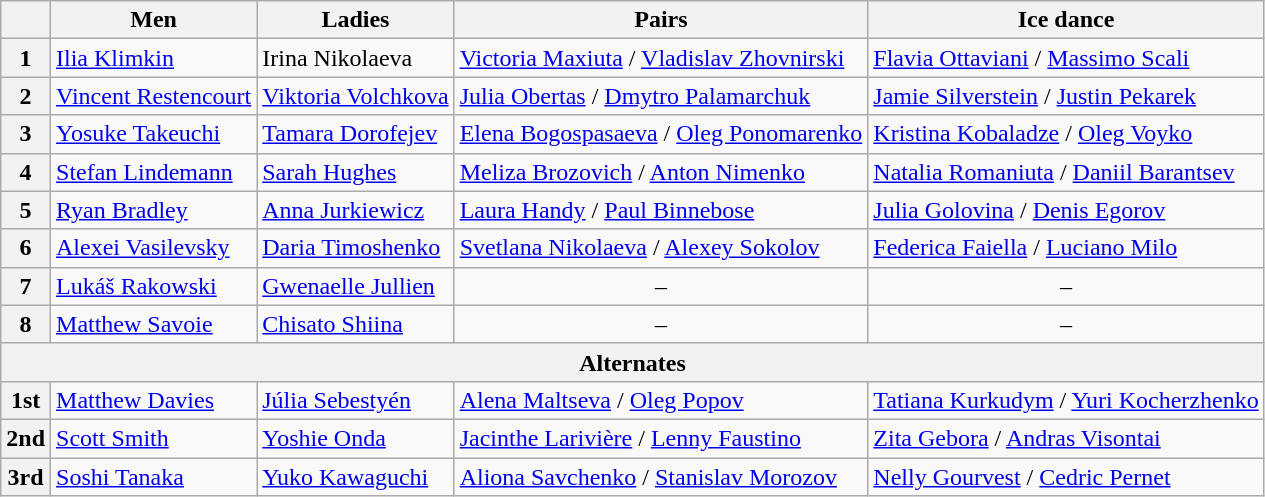<table class="wikitable">
<tr>
<th></th>
<th>Men</th>
<th>Ladies</th>
<th>Pairs</th>
<th>Ice dance</th>
</tr>
<tr>
<th>1</th>
<td> <a href='#'>Ilia Klimkin</a></td>
<td> Irina Nikolaeva</td>
<td> <a href='#'>Victoria Maxiuta</a> / <a href='#'>Vladislav Zhovnirski</a></td>
<td> <a href='#'>Flavia Ottaviani</a> / <a href='#'>Massimo Scali</a></td>
</tr>
<tr>
<th>2</th>
<td> <a href='#'>Vincent Restencourt</a></td>
<td> <a href='#'>Viktoria Volchkova</a></td>
<td> <a href='#'>Julia Obertas</a> / <a href='#'>Dmytro Palamarchuk</a></td>
<td> <a href='#'>Jamie Silverstein</a> / <a href='#'>Justin Pekarek</a></td>
</tr>
<tr>
<th>3</th>
<td> <a href='#'>Yosuke Takeuchi</a></td>
<td> <a href='#'>Tamara Dorofejev</a></td>
<td> <a href='#'>Elena Bogospasaeva</a> / <a href='#'>Oleg Ponomarenko</a></td>
<td> <a href='#'>Kristina Kobaladze</a> / <a href='#'>Oleg Voyko</a></td>
</tr>
<tr>
<th>4</th>
<td> <a href='#'>Stefan Lindemann</a></td>
<td> <a href='#'>Sarah Hughes</a></td>
<td> <a href='#'>Meliza Brozovich</a> / <a href='#'>Anton Nimenko</a></td>
<td> <a href='#'>Natalia Romaniuta</a> / <a href='#'>Daniil Barantsev</a></td>
</tr>
<tr>
<th>5</th>
<td> <a href='#'>Ryan Bradley</a></td>
<td> <a href='#'>Anna Jurkiewicz</a></td>
<td> <a href='#'>Laura Handy</a> / <a href='#'>Paul Binnebose</a></td>
<td> <a href='#'>Julia Golovina</a> / <a href='#'>Denis Egorov</a></td>
</tr>
<tr>
<th>6</th>
<td> <a href='#'>Alexei Vasilevsky</a></td>
<td> <a href='#'>Daria Timoshenko</a></td>
<td> <a href='#'>Svetlana Nikolaeva</a> / <a href='#'>Alexey Sokolov</a></td>
<td> <a href='#'>Federica Faiella</a> / <a href='#'>Luciano Milo</a></td>
</tr>
<tr>
<th>7</th>
<td> <a href='#'>Lukáš Rakowski</a></td>
<td> <a href='#'>Gwenaelle Jullien</a></td>
<td align=center>–</td>
<td align=center>–</td>
</tr>
<tr>
<th>8</th>
<td> <a href='#'>Matthew Savoie</a></td>
<td> <a href='#'>Chisato Shiina</a></td>
<td align=center>–</td>
<td align=center>–</td>
</tr>
<tr>
<th colspan=5 align=center>Alternates</th>
</tr>
<tr>
<th>1st</th>
<td> <a href='#'>Matthew Davies</a></td>
<td> <a href='#'>Júlia Sebestyén</a></td>
<td> <a href='#'>Alena Maltseva</a> / <a href='#'>Oleg Popov</a></td>
<td> <a href='#'>Tatiana Kurkudym</a> / <a href='#'>Yuri Kocherzhenko</a></td>
</tr>
<tr>
<th>2nd</th>
<td> <a href='#'>Scott Smith</a></td>
<td> <a href='#'>Yoshie Onda</a></td>
<td> <a href='#'>Jacinthe Larivière</a> / <a href='#'>Lenny Faustino</a></td>
<td> <a href='#'>Zita Gebora</a> / <a href='#'>Andras Visontai</a></td>
</tr>
<tr>
<th>3rd</th>
<td> <a href='#'>Soshi Tanaka</a></td>
<td> <a href='#'>Yuko Kawaguchi</a></td>
<td> <a href='#'>Aliona Savchenko</a> / <a href='#'>Stanislav Morozov</a></td>
<td> <a href='#'>Nelly Gourvest</a> / <a href='#'>Cedric Pernet</a></td>
</tr>
</table>
